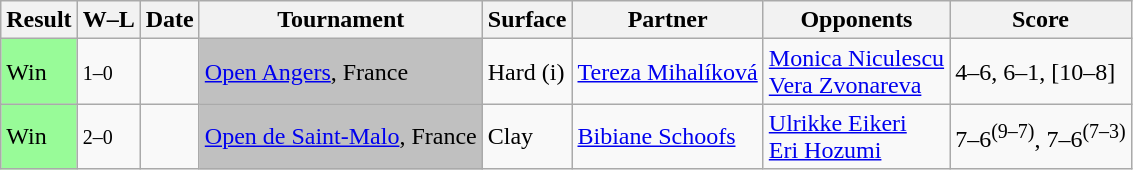<table class="sortable wikitable">
<tr>
<th>Result</th>
<th class="unsortable">W–L</th>
<th>Date</th>
<th>Tournament</th>
<th>Surface</th>
<th>Partner</th>
<th>Opponents</th>
<th class="unsortable">Score</th>
</tr>
<tr>
<td style="background:#98fb98;">Win</td>
<td><small>1–0</small></td>
<td><a href='#'></a></td>
<td bgcolor=silver><a href='#'>Open Angers</a>, France</td>
<td>Hard (i)</td>
<td> <a href='#'>Tereza Mihalíková</a></td>
<td> <a href='#'>Monica Niculescu</a> <br>  <a href='#'>Vera Zvonareva</a></td>
<td>4–6, 6–1, [10–8]</td>
</tr>
<tr>
<td style="background:#98fb98;">Win</td>
<td><small>2–0</small></td>
<td><a href='#'></a></td>
<td bgcolor=silver><a href='#'>Open de Saint-Malo</a>, France</td>
<td>Clay</td>
<td> <a href='#'>Bibiane Schoofs</a></td>
<td> <a href='#'>Ulrikke Eikeri</a> <br>  <a href='#'>Eri Hozumi</a></td>
<td>7–6<sup>(9–7)</sup>, 7–6<sup>(7–3)</sup></td>
</tr>
</table>
